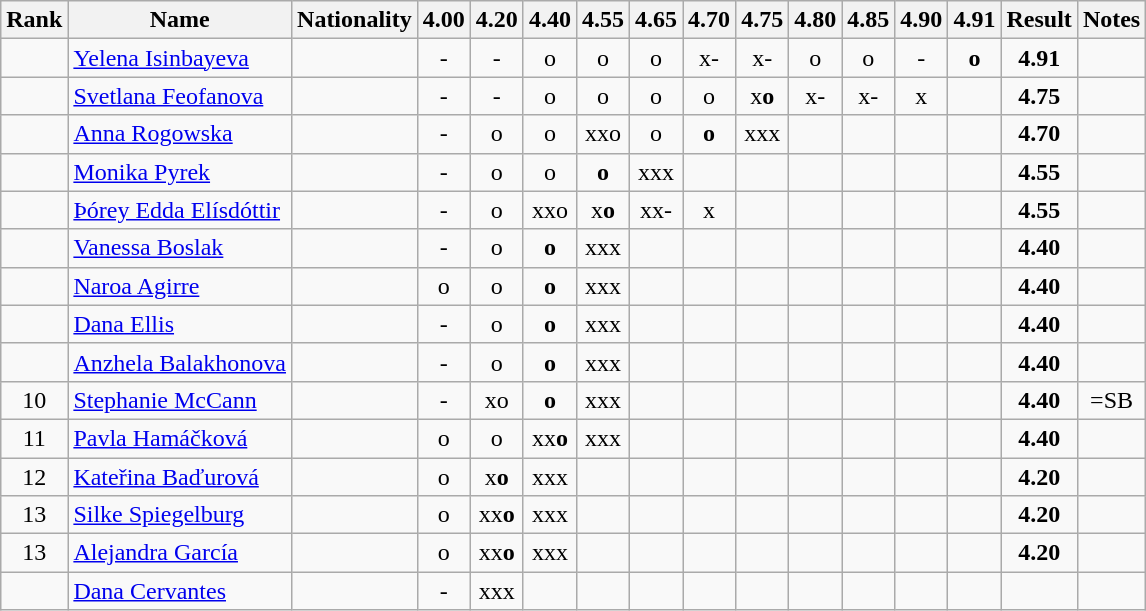<table class="wikitable sortable" style="text-align:center">
<tr>
<th>Rank</th>
<th>Name</th>
<th>Nationality</th>
<th>4.00</th>
<th>4.20</th>
<th>4.40</th>
<th>4.55</th>
<th>4.65</th>
<th>4.70</th>
<th>4.75</th>
<th>4.80</th>
<th>4.85</th>
<th>4.90</th>
<th>4.91</th>
<th>Result</th>
<th>Notes</th>
</tr>
<tr>
<td></td>
<td align="left"><a href='#'>Yelena Isinbayeva</a></td>
<td align="left"></td>
<td>-</td>
<td>-</td>
<td>o</td>
<td>o</td>
<td>o</td>
<td>x-</td>
<td>x-</td>
<td>o</td>
<td>o</td>
<td>-</td>
<td><strong>o</strong></td>
<td><strong>4.91</strong></td>
<td></td>
</tr>
<tr>
<td></td>
<td align="left"><a href='#'>Svetlana Feofanova</a></td>
<td align="left"></td>
<td>-</td>
<td>-</td>
<td>o</td>
<td>o</td>
<td>o</td>
<td>o</td>
<td>x<strong>o</strong></td>
<td>x-</td>
<td>x-</td>
<td>x</td>
<td></td>
<td><strong>4.75</strong></td>
<td></td>
</tr>
<tr>
<td></td>
<td align="left"><a href='#'>Anna Rogowska</a></td>
<td align="left"></td>
<td>-</td>
<td>o</td>
<td>o</td>
<td>xxo</td>
<td>o</td>
<td><strong>o</strong></td>
<td>xxx</td>
<td></td>
<td></td>
<td></td>
<td></td>
<td><strong>4.70</strong></td>
<td></td>
</tr>
<tr>
<td></td>
<td align="left"><a href='#'>Monika Pyrek</a></td>
<td align="left"></td>
<td>-</td>
<td>o</td>
<td>o</td>
<td><strong>o</strong></td>
<td>xxx</td>
<td></td>
<td></td>
<td></td>
<td></td>
<td></td>
<td></td>
<td><strong>4.55</strong></td>
<td></td>
</tr>
<tr>
<td></td>
<td align="left"><a href='#'>Þórey Edda Elísdóttir</a></td>
<td align="left"></td>
<td>-</td>
<td>o</td>
<td>xxo</td>
<td>x<strong>o</strong></td>
<td>xx-</td>
<td>x</td>
<td></td>
<td></td>
<td></td>
<td></td>
<td></td>
<td><strong>4.55</strong></td>
<td></td>
</tr>
<tr>
<td></td>
<td align="left"><a href='#'>Vanessa Boslak</a></td>
<td align="left"></td>
<td>-</td>
<td>o</td>
<td><strong>o</strong></td>
<td>xxx</td>
<td></td>
<td></td>
<td></td>
<td></td>
<td></td>
<td></td>
<td></td>
<td><strong>4.40</strong></td>
<td></td>
</tr>
<tr>
<td></td>
<td align="left"><a href='#'>Naroa Agirre</a></td>
<td align="left"></td>
<td>o</td>
<td>o</td>
<td><strong>o</strong></td>
<td>xxx</td>
<td></td>
<td></td>
<td></td>
<td></td>
<td></td>
<td></td>
<td></td>
<td><strong>4.40</strong></td>
<td></td>
</tr>
<tr>
<td></td>
<td align="left"><a href='#'>Dana Ellis</a></td>
<td align="left"></td>
<td>-</td>
<td>o</td>
<td><strong>o</strong></td>
<td>xxx</td>
<td></td>
<td></td>
<td></td>
<td></td>
<td></td>
<td></td>
<td></td>
<td><strong>4.40</strong></td>
<td></td>
</tr>
<tr>
<td></td>
<td align="left"><a href='#'>Anzhela Balakhonova</a></td>
<td align="left"></td>
<td>-</td>
<td>o</td>
<td><strong>o</strong></td>
<td>xxx</td>
<td></td>
<td></td>
<td></td>
<td></td>
<td></td>
<td></td>
<td></td>
<td><strong>4.40</strong></td>
<td></td>
</tr>
<tr>
<td>10</td>
<td align="left"><a href='#'>Stephanie McCann</a></td>
<td align="left"></td>
<td>-</td>
<td>xo</td>
<td><strong>o</strong></td>
<td>xxx</td>
<td></td>
<td></td>
<td></td>
<td></td>
<td></td>
<td></td>
<td></td>
<td><strong>4.40</strong></td>
<td>=SB</td>
</tr>
<tr>
<td>11</td>
<td align="left"><a href='#'>Pavla Hamáčková</a></td>
<td align="left"></td>
<td>o</td>
<td>o</td>
<td>xx<strong>o</strong></td>
<td>xxx</td>
<td></td>
<td></td>
<td></td>
<td></td>
<td></td>
<td></td>
<td></td>
<td><strong>4.40</strong></td>
<td></td>
</tr>
<tr>
<td>12</td>
<td align="left"><a href='#'>Kateřina Baďurová</a></td>
<td align="left"></td>
<td>o</td>
<td>x<strong>o</strong></td>
<td>xxx</td>
<td></td>
<td></td>
<td></td>
<td></td>
<td></td>
<td></td>
<td></td>
<td></td>
<td><strong>4.20</strong></td>
<td></td>
</tr>
<tr>
<td>13</td>
<td align="left"><a href='#'>Silke Spiegelburg</a></td>
<td align="left"></td>
<td>o</td>
<td>xx<strong>o</strong></td>
<td>xxx</td>
<td></td>
<td></td>
<td></td>
<td></td>
<td></td>
<td></td>
<td></td>
<td></td>
<td><strong>4.20</strong></td>
<td></td>
</tr>
<tr>
<td>13</td>
<td align="left"><a href='#'>Alejandra García</a></td>
<td align="left"></td>
<td>o</td>
<td>xx<strong>o</strong></td>
<td>xxx</td>
<td></td>
<td></td>
<td></td>
<td></td>
<td></td>
<td></td>
<td></td>
<td></td>
<td><strong>4.20</strong></td>
<td></td>
</tr>
<tr>
<td></td>
<td align="left"><a href='#'>Dana Cervantes</a></td>
<td align="left"></td>
<td>-</td>
<td>xxx</td>
<td></td>
<td></td>
<td></td>
<td></td>
<td></td>
<td></td>
<td></td>
<td></td>
<td></td>
<td><strong></strong></td>
<td></td>
</tr>
</table>
